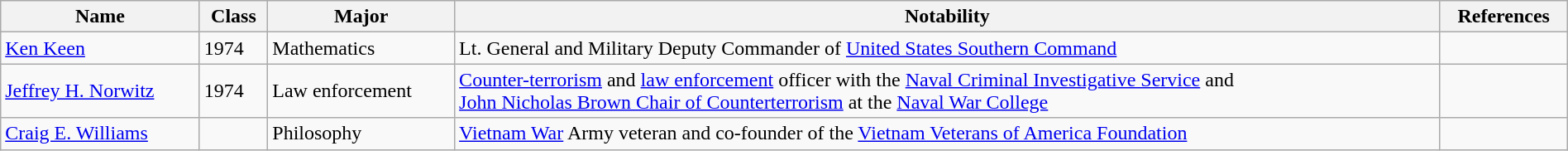<table class="wikitable sortable" style="width:100%;">
<tr>
<th>Name</th>
<th>Class</th>
<th>Major</th>
<th>Notability</th>
<th>References</th>
</tr>
<tr>
<td><a href='#'>Ken Keen</a></td>
<td>1974</td>
<td>Mathematics</td>
<td>Lt. General and Military Deputy Commander of <a href='#'>United States Southern Command</a></td>
<td></td>
</tr>
<tr>
<td><a href='#'>Jeffrey H. Norwitz</a></td>
<td>1974</td>
<td>Law enforcement</td>
<td><a href='#'>Counter-terrorism</a> and <a href='#'>law enforcement</a> officer with the <a href='#'>Naval Criminal Investigative Service</a> and<br><a href='#'>John Nicholas Brown Chair of Counterterrorism</a> at the <a href='#'>Naval War College</a></td>
<td></td>
</tr>
<tr>
<td><a href='#'>Craig E. Williams</a></td>
<td></td>
<td>Philosophy</td>
<td><a href='#'>Vietnam War</a> Army veteran and co-founder of the <a href='#'>Vietnam Veterans of America Foundation</a></td>
<td></td>
</tr>
</table>
